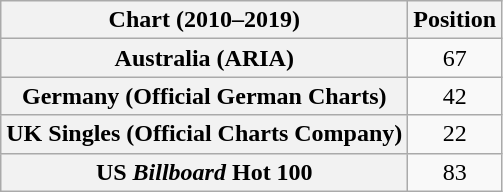<table class="wikitable sortable plainrowheaders" style="text-align:center">
<tr>
<th scope="col">Chart (2010–2019)</th>
<th scope="col">Position</th>
</tr>
<tr>
<th scope="row">Australia (ARIA)</th>
<td>67</td>
</tr>
<tr>
<th scope="row">Germany (Official German Charts)</th>
<td>42</td>
</tr>
<tr>
<th scope="row">UK Singles (Official Charts Company)</th>
<td>22</td>
</tr>
<tr>
<th scope="row">US <em>Billboard</em> Hot 100</th>
<td>83</td>
</tr>
</table>
